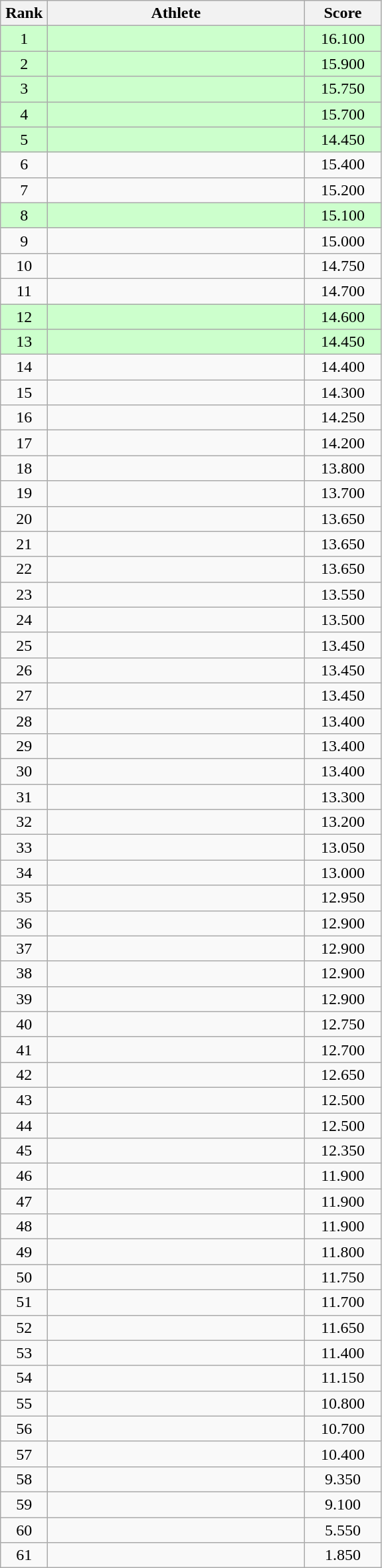<table class=wikitable style="text-align:center">
<tr>
<th width=40>Rank</th>
<th width=250>Athlete</th>
<th width=70>Score</th>
</tr>
<tr bgcolor="ccffcc">
<td>1</td>
<td align=left></td>
<td>16.100</td>
</tr>
<tr bgcolor="ccffcc">
<td>2</td>
<td align=left></td>
<td>15.900</td>
</tr>
<tr bgcolor="ccffcc">
<td>3</td>
<td align=left></td>
<td>15.750</td>
</tr>
<tr bgcolor="ccffcc">
<td>4</td>
<td align=left></td>
<td>15.700</td>
</tr>
<tr bgcolor="ccffcc">
<td>5</td>
<td align=left></td>
<td>14.450</td>
</tr>
<tr>
<td>6</td>
<td align=left></td>
<td>15.400</td>
</tr>
<tr>
<td>7</td>
<td align=left></td>
<td>15.200</td>
</tr>
<tr bgcolor="ccffcc">
<td>8</td>
<td align=left></td>
<td>15.100</td>
</tr>
<tr>
<td>9</td>
<td align=left></td>
<td>15.000</td>
</tr>
<tr>
<td>10</td>
<td align=left></td>
<td>14.750</td>
</tr>
<tr>
<td>11</td>
<td align=left></td>
<td>14.700</td>
</tr>
<tr bgcolor="ccffcc">
<td>12 </td>
<td align=left></td>
<td>14.600</td>
</tr>
<tr bgcolor="ccffcc">
<td>13</td>
<td align=left></td>
<td>14.450</td>
</tr>
<tr>
<td>14</td>
<td align=left></td>
<td>14.400</td>
</tr>
<tr>
<td>15 </td>
<td align=left></td>
<td>14.300</td>
</tr>
<tr>
<td>16</td>
<td align=left></td>
<td>14.250</td>
</tr>
<tr>
<td>17</td>
<td align=left></td>
<td>14.200</td>
</tr>
<tr>
<td>18</td>
<td align=left></td>
<td>13.800</td>
</tr>
<tr>
<td>19</td>
<td align=left></td>
<td>13.700</td>
</tr>
<tr>
<td>20</td>
<td align=left></td>
<td>13.650</td>
</tr>
<tr>
<td>21</td>
<td align=left></td>
<td>13.650</td>
</tr>
<tr>
<td>22</td>
<td align=left></td>
<td>13.650</td>
</tr>
<tr>
<td>23</td>
<td align=left></td>
<td>13.550</td>
</tr>
<tr>
<td>24</td>
<td align=left></td>
<td>13.500</td>
</tr>
<tr>
<td>25</td>
<td align=left></td>
<td>13.450</td>
</tr>
<tr>
<td>26</td>
<td align=left></td>
<td>13.450</td>
</tr>
<tr>
<td>27</td>
<td align=left></td>
<td>13.450</td>
</tr>
<tr>
<td>28</td>
<td align=left></td>
<td>13.400</td>
</tr>
<tr>
<td>29</td>
<td align=left></td>
<td>13.400</td>
</tr>
<tr>
<td>30</td>
<td align=left></td>
<td>13.400</td>
</tr>
<tr>
<td>31</td>
<td align=left></td>
<td>13.300</td>
</tr>
<tr>
<td>32</td>
<td align=left></td>
<td>13.200</td>
</tr>
<tr>
<td>33</td>
<td align=left></td>
<td>13.050</td>
</tr>
<tr>
<td>34</td>
<td align=left></td>
<td>13.000</td>
</tr>
<tr>
<td>35</td>
<td align=left></td>
<td>12.950</td>
</tr>
<tr>
<td>36</td>
<td align=left></td>
<td>12.900</td>
</tr>
<tr>
<td>37</td>
<td align=left></td>
<td>12.900</td>
</tr>
<tr>
<td>38</td>
<td align=left></td>
<td>12.900</td>
</tr>
<tr>
<td>39</td>
<td align=left></td>
<td>12.900</td>
</tr>
<tr>
<td>40</td>
<td align=left></td>
<td>12.750</td>
</tr>
<tr>
<td>41</td>
<td align=left></td>
<td>12.700</td>
</tr>
<tr>
<td>42</td>
<td align=left></td>
<td>12.650</td>
</tr>
<tr>
<td>43</td>
<td align=left></td>
<td>12.500</td>
</tr>
<tr>
<td>44</td>
<td align=left></td>
<td>12.500</td>
</tr>
<tr>
<td>45</td>
<td align=left></td>
<td>12.350</td>
</tr>
<tr>
<td>46</td>
<td align=left></td>
<td>11.900</td>
</tr>
<tr>
<td>47</td>
<td align=left></td>
<td>11.900</td>
</tr>
<tr>
<td>48</td>
<td align=left></td>
<td>11.900</td>
</tr>
<tr>
<td>49</td>
<td align=left></td>
<td>11.800</td>
</tr>
<tr>
<td>50</td>
<td align=left></td>
<td>11.750</td>
</tr>
<tr>
<td>51</td>
<td align=left></td>
<td>11.700</td>
</tr>
<tr>
<td>52</td>
<td align=left></td>
<td>11.650</td>
</tr>
<tr>
<td>53</td>
<td align=left></td>
<td>11.400</td>
</tr>
<tr>
<td>54</td>
<td align=left></td>
<td>11.150</td>
</tr>
<tr>
<td>55</td>
<td align=left></td>
<td>10.800</td>
</tr>
<tr>
<td>56</td>
<td align=left></td>
<td>10.700</td>
</tr>
<tr>
<td>57</td>
<td align=left></td>
<td>10.400</td>
</tr>
<tr>
<td>58</td>
<td align=left></td>
<td>9.350</td>
</tr>
<tr>
<td>59</td>
<td align=left></td>
<td>9.100</td>
</tr>
<tr>
<td>60</td>
<td align=left></td>
<td>5.550</td>
</tr>
<tr>
<td>61</td>
<td align=left></td>
<td>1.850</td>
</tr>
</table>
